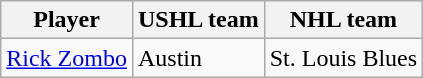<table class="wikitable">
<tr>
<th>Player</th>
<th>USHL team</th>
<th>NHL team</th>
</tr>
<tr>
<td><a href='#'>Rick Zombo</a></td>
<td>Austin</td>
<td>St. Louis Blues</td>
</tr>
</table>
